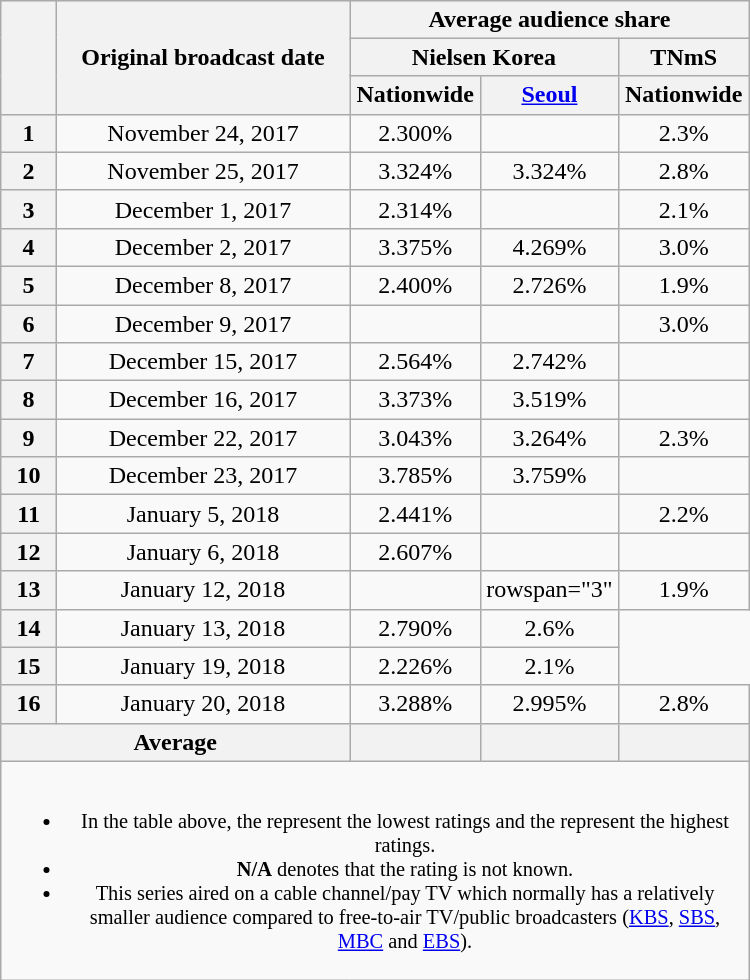<table class="wikitable" style="text-align:center;max-width:500px; margin-left: auto; margin-right: auto; border: none;">
<tr>
</tr>
<tr>
<th rowspan="3"></th>
<th rowspan="3">Original broadcast date</th>
<th colspan="3">Average audience share</th>
</tr>
<tr>
<th colspan="2">Nielsen Korea</th>
<th>TNmS</th>
</tr>
<tr>
<th width="80">Nationwide</th>
<th width="80"><a href='#'>Seoul</a></th>
<th width="80">Nationwide</th>
</tr>
<tr>
<th>1</th>
<td>November 24, 2017</td>
<td>2.300%</td>
<td></td>
<td>2.3%</td>
</tr>
<tr>
<th>2</th>
<td>November 25, 2017</td>
<td>3.324%</td>
<td>3.324%</td>
<td>2.8%</td>
</tr>
<tr>
<th>3</th>
<td>December 1, 2017</td>
<td>2.314%</td>
<td></td>
<td>2.1%</td>
</tr>
<tr>
<th>4</th>
<td>December 2, 2017</td>
<td>3.375%</td>
<td>4.269%</td>
<td>3.0%</td>
</tr>
<tr>
<th>5</th>
<td>December 8, 2017</td>
<td>2.400%</td>
<td>2.726%</td>
<td>1.9%</td>
</tr>
<tr>
<th>6</th>
<td>December 9, 2017</td>
<td></td>
<td></td>
<td>3.0%</td>
</tr>
<tr>
<th>7</th>
<td>December 15, 2017</td>
<td>2.564%</td>
<td>2.742%</td>
<td></td>
</tr>
<tr>
<th>8</th>
<td>December 16, 2017</td>
<td>3.373%</td>
<td>3.519%</td>
<td></td>
</tr>
<tr>
<th>9</th>
<td>December 22, 2017</td>
<td>3.043%</td>
<td>3.264%</td>
<td>2.3%</td>
</tr>
<tr>
<th>10</th>
<td>December 23, 2017</td>
<td>3.785%</td>
<td>3.759%</td>
<td></td>
</tr>
<tr>
<th>11</th>
<td>January 5, 2018</td>
<td>2.441%</td>
<td></td>
<td>2.2%</td>
</tr>
<tr>
<th>12</th>
<td>January 6, 2018</td>
<td>2.607%</td>
<td></td>
<td></td>
</tr>
<tr>
<th>13</th>
<td>January 12, 2018</td>
<td></td>
<td>rowspan="3" </td>
<td>1.9%</td>
</tr>
<tr>
<th>14</th>
<td>January 13, 2018</td>
<td>2.790%</td>
<td>2.6%</td>
</tr>
<tr>
<th>15</th>
<td>January 19, 2018</td>
<td>2.226%</td>
<td>2.1%</td>
</tr>
<tr>
<th>16</th>
<td>January 20, 2018</td>
<td>3.288%</td>
<td>2.995%</td>
<td>2.8%</td>
</tr>
<tr>
<th colspan="2">Average</th>
<th></th>
<th></th>
<th></th>
</tr>
<tr>
<td colspan="5" style="font-size:85%"><br><ul><li>In the table above, the  represent the lowest ratings and the  represent the highest ratings.</li><li><strong>N/A</strong> denotes that the rating is not known.</li><li>This series aired on a cable channel/pay TV which normally has a relatively smaller audience compared to free-to-air TV/public broadcasters (<a href='#'>KBS</a>, <a href='#'>SBS</a>, <a href='#'>MBC</a> and <a href='#'>EBS</a>).</li></ul></td>
</tr>
</table>
